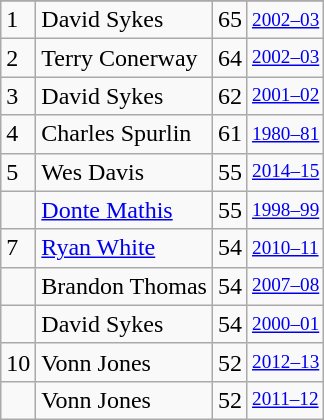<table class="wikitable">
<tr>
</tr>
<tr>
<td>1</td>
<td>David Sykes</td>
<td>65</td>
<td style="font-size:80%;"><a href='#'>2002–03</a></td>
</tr>
<tr>
<td>2</td>
<td>Terry Conerway</td>
<td>64</td>
<td style="font-size:80%;"><a href='#'>2002–03</a></td>
</tr>
<tr>
<td>3</td>
<td>David Sykes</td>
<td>62</td>
<td style="font-size:80%;"><a href='#'>2001–02</a></td>
</tr>
<tr>
<td>4</td>
<td>Charles Spurlin</td>
<td>61</td>
<td style="font-size:80%;"><a href='#'>1980–81</a></td>
</tr>
<tr>
<td>5</td>
<td>Wes Davis</td>
<td>55</td>
<td style="font-size:80%;"><a href='#'>2014–15</a></td>
</tr>
<tr>
<td></td>
<td><a href='#'>Donte Mathis</a></td>
<td>55</td>
<td style="font-size:80%;"><a href='#'>1998–99</a></td>
</tr>
<tr>
<td>7</td>
<td><a href='#'>Ryan White</a></td>
<td>54</td>
<td style="font-size:80%;"><a href='#'>2010–11</a></td>
</tr>
<tr>
<td></td>
<td>Brandon Thomas</td>
<td>54</td>
<td style="font-size:80%;"><a href='#'>2007–08</a></td>
</tr>
<tr>
<td></td>
<td>David Sykes</td>
<td>54</td>
<td style="font-size:80%;"><a href='#'>2000–01</a></td>
</tr>
<tr>
<td>10</td>
<td>Vonn Jones</td>
<td>52</td>
<td style="font-size:80%;"><a href='#'>2012–13</a></td>
</tr>
<tr>
<td></td>
<td>Vonn Jones</td>
<td>52</td>
<td style="font-size:80%;"><a href='#'>2011–12</a></td>
</tr>
</table>
